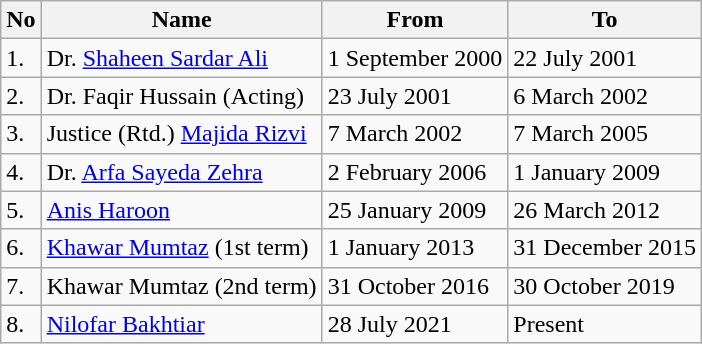<table class="wikitable">
<tr>
<th>No</th>
<th>Name</th>
<th>From</th>
<th>To</th>
</tr>
<tr>
<td>1.</td>
<td>Dr. <a href='#'>Shaheen Sardar Ali</a></td>
<td>1 September 2000</td>
<td>22 July 2001</td>
</tr>
<tr>
<td>2.</td>
<td>Dr. Faqir Hussain (Acting)</td>
<td>23 July 2001</td>
<td>6 March 2002</td>
</tr>
<tr>
<td>3.</td>
<td>Justice (Rtd.) <a href='#'>Majida Rizvi</a></td>
<td>7 March 2002</td>
<td>7 March 2005</td>
</tr>
<tr>
<td>4.</td>
<td>Dr. <a href='#'>Arfa Sayeda Zehra</a></td>
<td>2 February 2006</td>
<td>1 January 2009</td>
</tr>
<tr>
<td>5.</td>
<td><a href='#'>Anis Haroon</a></td>
<td>25 January 2009</td>
<td>26 March 2012</td>
</tr>
<tr>
<td>6.</td>
<td><a href='#'>Khawar Mumtaz</a> (1st term)</td>
<td>1 January 2013</td>
<td>31 December 2015</td>
</tr>
<tr>
<td>7.</td>
<td>Khawar Mumtaz (2nd term)</td>
<td>31 October 2016</td>
<td>30 October 2019</td>
</tr>
<tr>
<td>8.</td>
<td><a href='#'>Nilofar Bakhtiar</a></td>
<td>28 July 2021</td>
<td>Present</td>
</tr>
</table>
